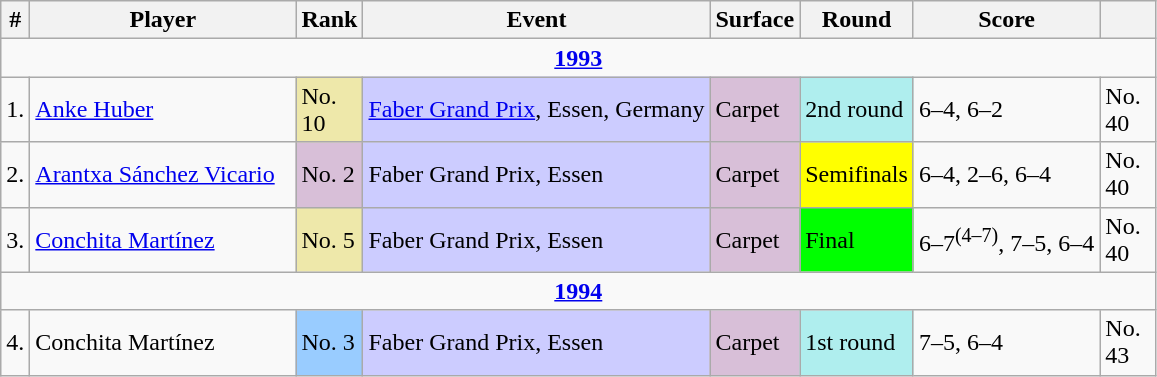<table class="wikitable sortable">
<tr>
<th>#</th>
<th width=170>Player</th>
<th width=30>Rank</th>
<th>Event</th>
<th>Surface</th>
<th>Round</th>
<th>Score</th>
<th width=30></th>
</tr>
<tr>
<td colspan=8 style=text-align:center><strong><a href='#'>1993</a></strong></td>
</tr>
<tr>
<td>1.</td>
<td> <a href='#'>Anke Huber</a></td>
<td bgcolor=EEE8AA>No. 10</td>
<td bgcolor=ccccff><a href='#'>Faber Grand Prix</a>, Essen, Germany</td>
<td bgcolor=thistle>Carpet</td>
<td bgcolor=afeeee>2nd round</td>
<td>6–4, 6–2</td>
<td>No. 40</td>
</tr>
<tr>
<td>2.</td>
<td> <a href='#'>Arantxa Sánchez Vicario</a></td>
<td bgcolor=thistle>No. 2</td>
<td bgcolor=ccccff>Faber Grand Prix, Essen</td>
<td bgcolor=thistle>Carpet</td>
<td bgcolor=yellow>Semifinals</td>
<td>6–4, 2–6, 6–4</td>
<td>No. 40</td>
</tr>
<tr>
<td>3.</td>
<td> <a href='#'>Conchita Martínez</a></td>
<td bgcolor=EEE8AA>No. 5</td>
<td bgcolor=ccccff>Faber Grand Prix, Essen</td>
<td bgcolor=thistle>Carpet</td>
<td bgcolor=lime>Final</td>
<td>6–7<sup>(4–7)</sup>, 7–5, 6–4</td>
<td>No. 40</td>
</tr>
<tr>
<td colspan=8 style=text-align:center><strong><a href='#'>1994</a></strong></td>
</tr>
<tr>
<td>4.</td>
<td> Conchita Martínez</td>
<td bgcolor=99ccff>No. 3</td>
<td bgcolor=ccccff>Faber Grand Prix, Essen</td>
<td bgcolor=thistle>Carpet</td>
<td bgcolor=afeeee>1st round</td>
<td>7–5, 6–4</td>
<td>No. 43</td>
</tr>
</table>
